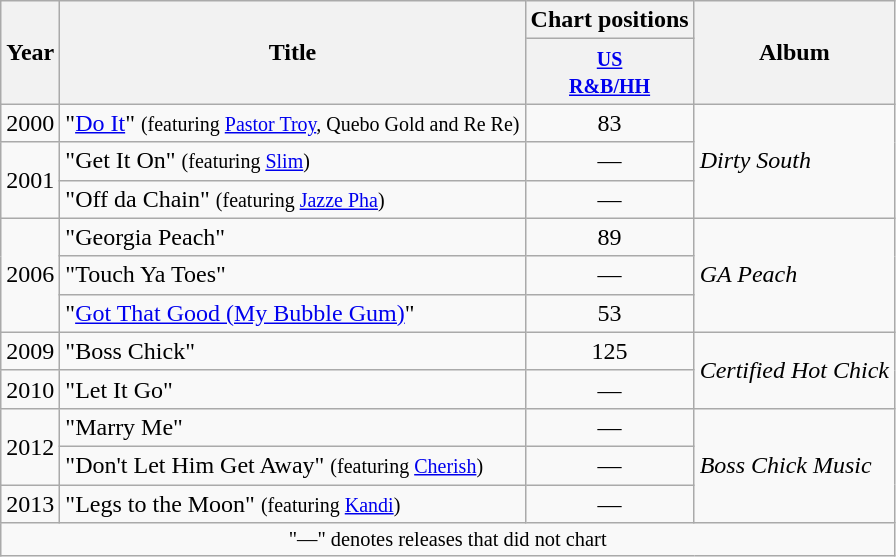<table class="wikitable">
<tr>
<th scope="col" rowspan="2">Year</th>
<th scope="col" rowspan="2">Title</th>
<th scope="col">Chart positions</th>
<th scope="col" rowspan="2">Album</th>
</tr>
<tr>
<th scope="col"><small><a href='#'>US<br>R&B/HH</a></small><br></th>
</tr>
<tr>
<td>2000</td>
<td>"<a href='#'>Do It</a>" <small>(featuring <a href='#'>Pastor Troy</a>, Quebo Gold and Re Re)</small></td>
<td align="center">83</td>
<td rowspan="3"><em>Dirty South</em></td>
</tr>
<tr>
<td rowspan="2">2001</td>
<td>"Get It On" <small>(featuring <a href='#'>Slim</a>)</small></td>
<td align="center">—</td>
</tr>
<tr>
<td>"Off da Chain" <small>(featuring <a href='#'>Jazze Pha</a>)</small></td>
<td align="center">—</td>
</tr>
<tr>
<td rowspan="3">2006</td>
<td>"Georgia Peach"</td>
<td align="center">89</td>
<td rowspan="3"><em>GA Peach</em></td>
</tr>
<tr>
<td>"Touch Ya Toes"</td>
<td align="center">—</td>
</tr>
<tr>
<td>"<a href='#'>Got That Good (My Bubble Gum)</a>"</td>
<td align="center">53</td>
</tr>
<tr>
<td>2009</td>
<td>"Boss Chick"</td>
<td align="center">125</td>
<td rowspan="2"><em>Certified Hot Chick</em></td>
</tr>
<tr>
<td>2010</td>
<td>"Let It Go"</td>
<td align="center">—</td>
</tr>
<tr>
<td rowspan="2">2012</td>
<td>"Marry Me"</td>
<td align="center">—</td>
<td rowspan="3"><em>Boss Chick Music</em></td>
</tr>
<tr>
<td>"Don't Let Him Get Away" <small>(featuring <a href='#'>Cherish</a>)</small></td>
<td align="center">—</td>
</tr>
<tr>
<td>2013</td>
<td>"Legs to the Moon" <small>(featuring <a href='#'>Kandi</a>)</small></td>
<td align="center">—</td>
</tr>
<tr>
<td colspan="4" style="text-align:center; font-size:85%">"—" denotes releases that did not chart</td>
</tr>
</table>
